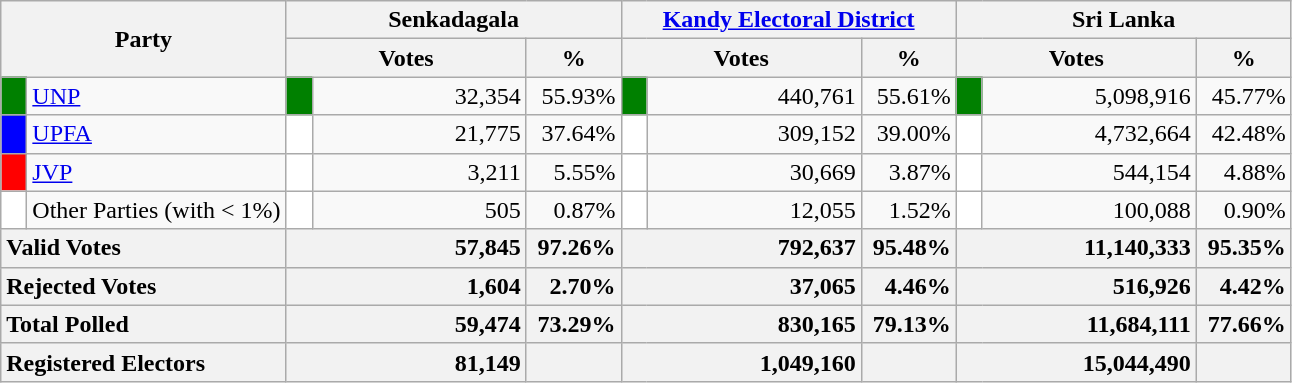<table class="wikitable">
<tr>
<th colspan="2" width="144px"rowspan="2">Party</th>
<th colspan="3" width="216px">Senkadagala</th>
<th colspan="3" width="216px"><a href='#'>Kandy Electoral District</a></th>
<th colspan="3" width="216px">Sri Lanka</th>
</tr>
<tr>
<th colspan="2" width="144px">Votes</th>
<th>%</th>
<th colspan="2" width="144px">Votes</th>
<th>%</th>
<th colspan="2" width="144px">Votes</th>
<th>%</th>
</tr>
<tr>
<td style="background-color:green;" width="10px"></td>
<td style="text-align:left;"><a href='#'>UNP</a></td>
<td style="background-color:green;" width="10px"></td>
<td style="text-align:right;">32,354</td>
<td style="text-align:right;">55.93%</td>
<td style="background-color:green;" width="10px"></td>
<td style="text-align:right;">440,761</td>
<td style="text-align:right;">55.61%</td>
<td style="background-color:green;" width="10px"></td>
<td style="text-align:right;">5,098,916</td>
<td style="text-align:right;">45.77%</td>
</tr>
<tr>
<td style="background-color:blue;" width="10px"></td>
<td style="text-align:left;"><a href='#'>UPFA</a></td>
<td style="background-color:white;" width="10px"></td>
<td style="text-align:right;">21,775</td>
<td style="text-align:right;">37.64%</td>
<td style="background-color:white;" width="10px"></td>
<td style="text-align:right;">309,152</td>
<td style="text-align:right;">39.00%</td>
<td style="background-color:white;" width="10px"></td>
<td style="text-align:right;">4,732,664</td>
<td style="text-align:right;">42.48%</td>
</tr>
<tr>
<td style="background-color:red;" width="10px"></td>
<td style="text-align:left;"><a href='#'>JVP</a></td>
<td style="background-color:white;" width="10px"></td>
<td style="text-align:right;">3,211</td>
<td style="text-align:right;">5.55%</td>
<td style="background-color:white;" width="10px"></td>
<td style="text-align:right;">30,669</td>
<td style="text-align:right;">3.87%</td>
<td style="background-color:white;" width="10px"></td>
<td style="text-align:right;">544,154</td>
<td style="text-align:right;">4.88%</td>
</tr>
<tr>
<td style="background-color:white;" width="10px"></td>
<td style="text-align:left;">Other Parties (with < 1%)</td>
<td style="background-color:white;" width="10px"></td>
<td style="text-align:right;">505</td>
<td style="text-align:right;">0.87%</td>
<td style="background-color:white;" width="10px"></td>
<td style="text-align:right;">12,055</td>
<td style="text-align:right;">1.52%</td>
<td style="background-color:white;" width="10px"></td>
<td style="text-align:right;">100,088</td>
<td style="text-align:right;">0.90%</td>
</tr>
<tr>
<th colspan="2" width="144px"style="text-align:left;">Valid Votes</th>
<th style="text-align:right;"colspan="2" width="144px">57,845</th>
<th style="text-align:right;">97.26%</th>
<th style="text-align:right;"colspan="2" width="144px">792,637</th>
<th style="text-align:right;">95.48%</th>
<th style="text-align:right;"colspan="2" width="144px">11,140,333</th>
<th style="text-align:right;">95.35%</th>
</tr>
<tr>
<th colspan="2" width="144px"style="text-align:left;">Rejected Votes</th>
<th style="text-align:right;"colspan="2" width="144px">1,604</th>
<th style="text-align:right;">2.70%</th>
<th style="text-align:right;"colspan="2" width="144px">37,065</th>
<th style="text-align:right;">4.46%</th>
<th style="text-align:right;"colspan="2" width="144px">516,926</th>
<th style="text-align:right;">4.42%</th>
</tr>
<tr>
<th colspan="2" width="144px"style="text-align:left;">Total Polled</th>
<th style="text-align:right;"colspan="2" width="144px">59,474</th>
<th style="text-align:right;">73.29%</th>
<th style="text-align:right;"colspan="2" width="144px">830,165</th>
<th style="text-align:right;">79.13%</th>
<th style="text-align:right;"colspan="2" width="144px">11,684,111</th>
<th style="text-align:right;">77.66%</th>
</tr>
<tr>
<th colspan="2" width="144px"style="text-align:left;">Registered Electors</th>
<th style="text-align:right;"colspan="2" width="144px">81,149</th>
<th></th>
<th style="text-align:right;"colspan="2" width="144px">1,049,160</th>
<th></th>
<th style="text-align:right;"colspan="2" width="144px">15,044,490</th>
<th></th>
</tr>
</table>
